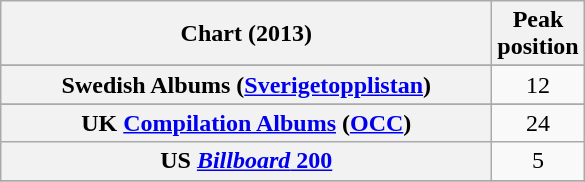<table class="wikitable plainrowheaders sortable" style="text-align:center;">
<tr>
<th scope="col" style="width:20em;">Chart (2013)</th>
<th scope="col">Peak<br>position</th>
</tr>
<tr>
</tr>
<tr>
</tr>
<tr>
</tr>
<tr>
</tr>
<tr>
</tr>
<tr>
</tr>
<tr>
</tr>
<tr>
<th scope="row">Swedish Albums (<a href='#'>Sverigetopplistan</a>)</th>
<td>12</td>
</tr>
<tr>
</tr>
<tr>
<th scope="row">UK <a href='#'>Compilation Albums</a> (<a href='#'>OCC</a>)</th>
<td>24</td>
</tr>
<tr>
<th scope="row">US <a href='#'><em>Billboard</em> 200</a></th>
<td>5</td>
</tr>
<tr>
</tr>
</table>
